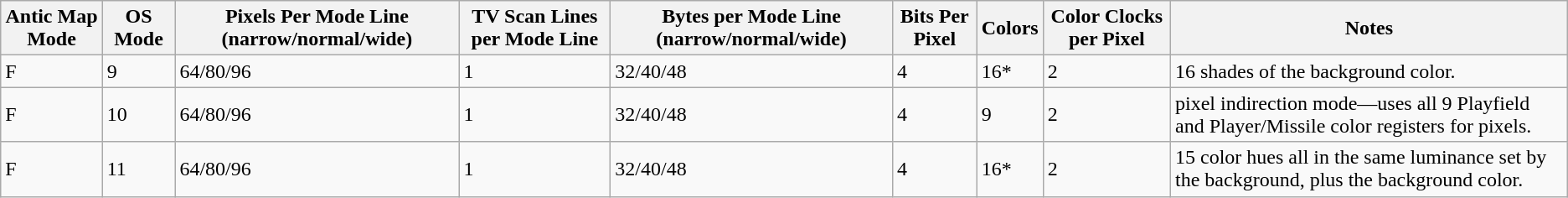<table class="wikitable">
<tr>
<th>Antic Map Mode</th>
<th>OS Mode</th>
<th>Pixels Per Mode Line (narrow/normal/wide)</th>
<th>TV Scan Lines per Mode Line</th>
<th>Bytes per Mode Line (narrow/normal/wide)</th>
<th>Bits Per Pixel</th>
<th>Colors</th>
<th>Color Clocks per Pixel</th>
<th>Notes</th>
</tr>
<tr>
<td>F</td>
<td>9</td>
<td>64/80/96</td>
<td>1</td>
<td>32/40/48</td>
<td>4</td>
<td>16*</td>
<td>2</td>
<td>16 shades of the background color.</td>
</tr>
<tr>
<td>F</td>
<td>10</td>
<td>64/80/96</td>
<td>1</td>
<td>32/40/48</td>
<td>4</td>
<td>9</td>
<td>2</td>
<td>pixel indirection mode—uses all 9 Playfield and Player/Missile color registers for pixels.</td>
</tr>
<tr>
<td>F</td>
<td>11</td>
<td>64/80/96</td>
<td>1</td>
<td>32/40/48</td>
<td>4</td>
<td>16*</td>
<td>2</td>
<td>15 color hues all in the same luminance set by the background, plus the background color.</td>
</tr>
</table>
